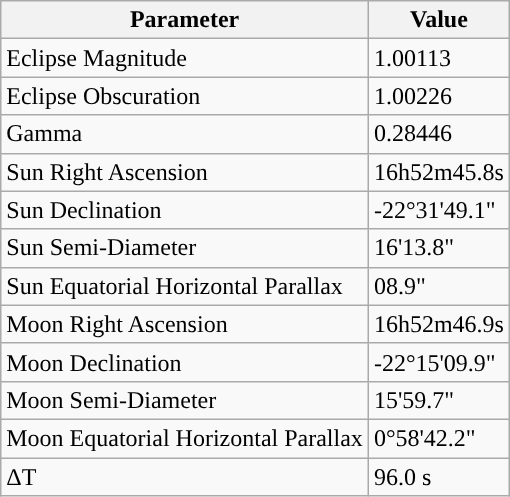<table class="wikitable">
<tr>
<th>Parameter</th>
<th>Value</th>
</tr>
<tr>
<td>Eclipse Magnitude</td>
<td>1.00113</td>
</tr>
<tr>
<td>Eclipse Obscuration</td>
<td>1.00226</td>
</tr>
<tr>
<td>Gamma</td>
<td>0.28446</td>
</tr>
<tr>
<td>Sun Right Ascension</td>
<td>16h52m45.8s</td>
</tr>
<tr>
<td>Sun Declination</td>
<td>-22°31'49.1"</td>
</tr>
<tr>
<td>Sun Semi-Diameter</td>
<td>16'13.8"</td>
</tr>
<tr>
<td>Sun Equatorial Horizontal Parallax</td>
<td>08.9"</td>
</tr>
<tr>
<td>Moon Right Ascension</td>
<td>16h52m46.9s</td>
</tr>
<tr>
<td>Moon Declination</td>
<td>-22°15'09.9"</td>
</tr>
<tr>
<td>Moon Semi-Diameter</td>
<td>15'59.7"</td>
</tr>
<tr>
<td>Moon Equatorial Horizontal Parallax</td>
<td>0°58'42.2"</td>
</tr>
<tr>
<td>ΔT</td>
<td>96.0 s</td>
</tr>
</table>
